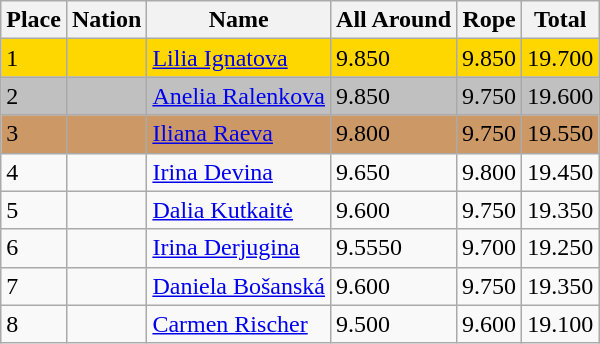<table class="wikitable">
<tr>
<th>Place</th>
<th>Nation</th>
<th>Name</th>
<th>All Around</th>
<th>Rope</th>
<th>Total</th>
</tr>
<tr bgcolor=gold>
<td>1</td>
<td></td>
<td><a href='#'>Lilia Ignatova</a></td>
<td>9.850</td>
<td>9.850</td>
<td>19.700</td>
</tr>
<tr bgcolor=silver>
<td>2</td>
<td></td>
<td><a href='#'>Anelia Ralenkova</a></td>
<td>9.850</td>
<td>9.750</td>
<td>19.600</td>
</tr>
<tr bgcolor=cc9966>
<td>3</td>
<td></td>
<td><a href='#'>Iliana Raeva</a></td>
<td>9.800</td>
<td>9.750</td>
<td>19.550</td>
</tr>
<tr>
<td>4</td>
<td></td>
<td><a href='#'>Irina Devina</a></td>
<td>9.650</td>
<td>9.800</td>
<td>19.450</td>
</tr>
<tr>
<td>5</td>
<td></td>
<td><a href='#'>Dalia Kutkaitė</a></td>
<td>9.600</td>
<td>9.750</td>
<td>19.350</td>
</tr>
<tr>
<td>6</td>
<td></td>
<td><a href='#'>Irina Derjugina</a></td>
<td>9.5550</td>
<td>9.700</td>
<td>19.250</td>
</tr>
<tr>
<td>7</td>
<td></td>
<td><a href='#'>Daniela Bošanská</a></td>
<td>9.600</td>
<td>9.750</td>
<td>19.350</td>
</tr>
<tr>
<td>8</td>
<td></td>
<td><a href='#'>Carmen Rischer</a></td>
<td>9.500</td>
<td>9.600</td>
<td>19.100</td>
</tr>
</table>
